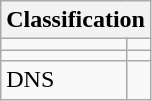<table class="wikitable" font-size: 90%;>
<tr>
<th colspan=2>Classification</th>
</tr>
<tr valign="top">
<td></td>
<td></td>
</tr>
<tr>
<td></td>
<td></td>
</tr>
<tr>
<td>DNS</td>
<td></td>
</tr>
</table>
